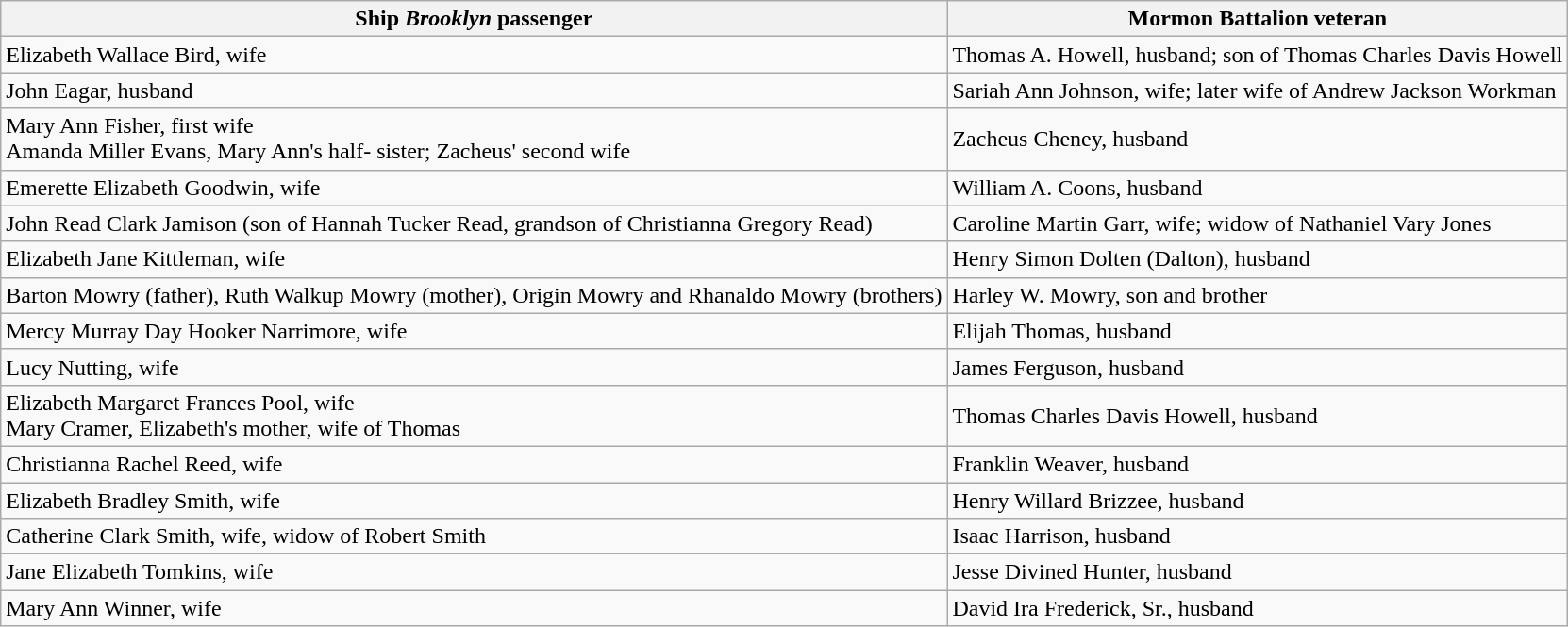<table class="wikitable">
<tr>
<th>Ship <em>Brooklyn</em> passenger</th>
<th>Mormon Battalion veteran</th>
</tr>
<tr>
<td>Elizabeth Wallace Bird, wife</td>
<td>Thomas A. Howell, husband; son of Thomas Charles Davis Howell</td>
</tr>
<tr>
<td>John Eagar, husband</td>
<td>Sariah Ann Johnson, wife; later wife of Andrew Jackson Workman</td>
</tr>
<tr>
<td>Mary Ann Fisher, first wife<br>Amanda Miller Evans, Mary Ann's half- sister; Zacheus' second wife</td>
<td>Zacheus Cheney, husband</td>
</tr>
<tr>
<td>Emerette Elizabeth Goodwin, wife</td>
<td>William A. Coons, husband</td>
</tr>
<tr>
<td>John Read Clark Jamison (son of Hannah Tucker Read, grandson of Christianna Gregory Read)</td>
<td>Caroline Martin Garr, wife; widow of Nathaniel Vary Jones</td>
</tr>
<tr>
<td>Elizabeth Jane Kittleman, wife</td>
<td>Henry Simon Dolten (Dalton), husband</td>
</tr>
<tr>
<td>Barton Mowry (father), Ruth Walkup Mowry (mother), Origin Mowry and Rhanaldo Mowry (brothers)</td>
<td>Harley W. Mowry, son and brother</td>
</tr>
<tr>
<td>Mercy Murray Day Hooker Narrimore, wife</td>
<td>Elijah Thomas, husband</td>
</tr>
<tr>
<td>Lucy Nutting, wife</td>
<td>James Ferguson, husband</td>
</tr>
<tr>
<td>Elizabeth Margaret Frances Pool, wife<br>Mary Cramer, Elizabeth's mother, wife of Thomas</td>
<td>Thomas Charles Davis Howell, husband</td>
</tr>
<tr>
<td>Christianna Rachel Reed, wife</td>
<td>Franklin Weaver, husband</td>
</tr>
<tr>
<td>Elizabeth Bradley Smith, wife</td>
<td>Henry Willard Brizzee, husband</td>
</tr>
<tr>
<td>Catherine Clark Smith, wife, widow of Robert Smith</td>
<td>Isaac Harrison, husband</td>
</tr>
<tr>
<td>Jane Elizabeth Tomkins, wife</td>
<td>Jesse Divined Hunter, husband</td>
</tr>
<tr>
<td>Mary Ann Winner, wife</td>
<td>David Ira Frederick, Sr., husband</td>
</tr>
</table>
